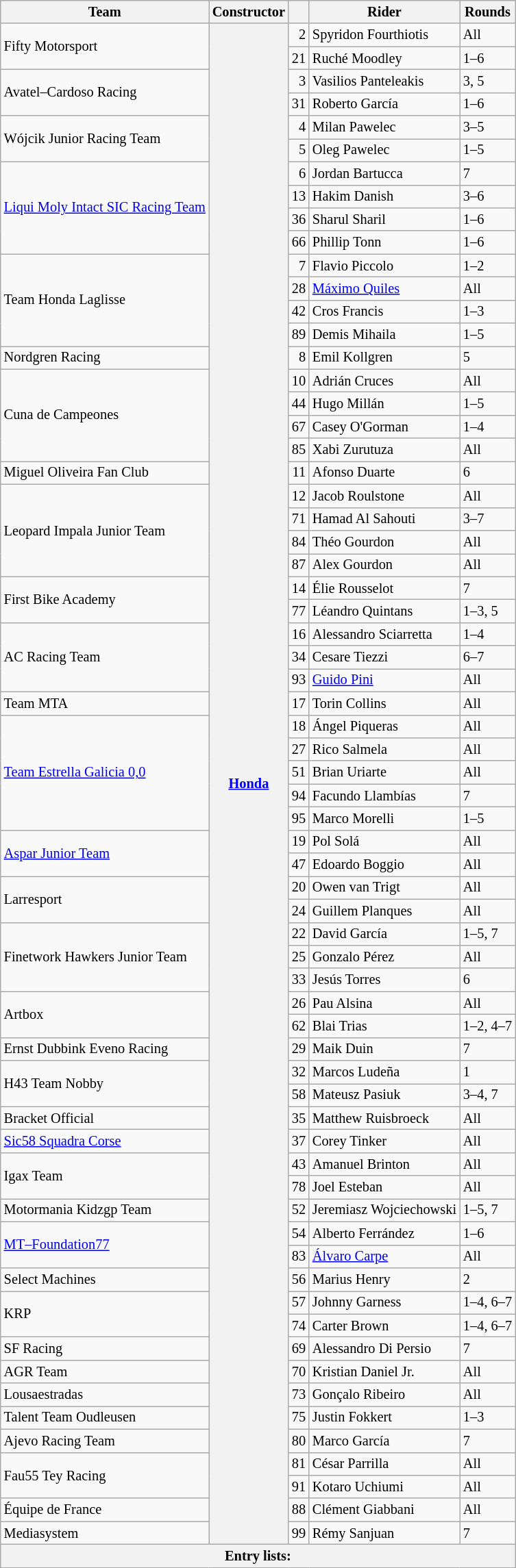<table class="wikitable" style="font-size:85%;">
<tr>
<th>Team</th>
<th>Constructor</th>
<th></th>
<th>Rider</th>
<th>Rounds</th>
</tr>
<tr>
<td rowspan=2> Fifty Motorsport</td>
<th rowspan=66><a href='#'>Honda</a></th>
<td align=right>2</td>
<td> Spyridon Fourthiotis</td>
<td>All</td>
</tr>
<tr>
<td align=right>21</td>
<td> Ruché Moodley</td>
<td>1–6</td>
</tr>
<tr>
<td rowspan=2> Avatel–Cardoso Racing</td>
<td align=right>3</td>
<td> Vasilios Panteleakis</td>
<td>3, 5</td>
</tr>
<tr>
<td align=right>31</td>
<td> Roberto García</td>
<td>1–6</td>
</tr>
<tr>
<td rowspan=2> Wójcik Junior Racing Team</td>
<td align=right>4</td>
<td> Milan Pawelec</td>
<td>3–5</td>
</tr>
<tr>
<td align=right>5</td>
<td> Oleg Pawelec</td>
<td>1–5</td>
</tr>
<tr>
<td rowspan=4 nowrap> <a href='#'>Liqui Moly Intact SIC Racing Team</a></td>
<td align=right>6</td>
<td> Jordan Bartucca</td>
<td>7</td>
</tr>
<tr>
<td align=right>13</td>
<td> Hakim Danish</td>
<td>3–6</td>
</tr>
<tr>
<td align=right>36</td>
<td> Sharul Sharil</td>
<td>1–6</td>
</tr>
<tr>
<td align=right>66</td>
<td> Phillip Tonn</td>
<td>1–6</td>
</tr>
<tr>
<td rowspan=4> Team Honda Laglisse</td>
<td align=right>7</td>
<td> Flavio Piccolo</td>
<td>1–2</td>
</tr>
<tr>
<td align=right>28</td>
<td> <a href='#'>Máximo Quiles</a></td>
<td>All</td>
</tr>
<tr>
<td align=right>42</td>
<td> Cros Francis</td>
<td>1–3</td>
</tr>
<tr>
<td align=right>89</td>
<td> Demis Mihaila</td>
<td>1–5</td>
</tr>
<tr>
<td> Nordgren Racing</td>
<td align=right>8</td>
<td> Emil Kollgren</td>
<td>5</td>
</tr>
<tr>
<td rowspan=4> Cuna de Campeones</td>
<td align=right>10</td>
<td> Adrián Cruces</td>
<td>All</td>
</tr>
<tr>
<td align=right>44</td>
<td> Hugo Millán</td>
<td>1–5</td>
</tr>
<tr>
<td align=right>67</td>
<td> Casey O'Gorman</td>
<td>1–4</td>
</tr>
<tr>
<td align=right>85</td>
<td> Xabi Zurutuza</td>
<td>All</td>
</tr>
<tr>
<td> Miguel Oliveira Fan Club</td>
<td align=right>11</td>
<td> Afonso Duarte</td>
<td>6</td>
</tr>
<tr>
<td rowspan=4> Leopard Impala Junior Team</td>
<td align=right>12</td>
<td> Jacob Roulstone</td>
<td>All</td>
</tr>
<tr>
<td align=right>71</td>
<td> Hamad Al Sahouti</td>
<td>3–7</td>
</tr>
<tr>
<td align=right>84</td>
<td> Théo Gourdon</td>
<td>All</td>
</tr>
<tr>
<td align=right>87</td>
<td> Alex Gourdon</td>
<td>All</td>
</tr>
<tr>
<td rowspan=2> First Bike Academy</td>
<td align=right>14</td>
<td> Élie Rousselot</td>
<td>7</td>
</tr>
<tr>
<td align=right>77</td>
<td> Léandro Quintans</td>
<td>1–3, 5</td>
</tr>
<tr>
<td rowspan=3> AC Racing Team</td>
<td align=right>16</td>
<td> Alessandro Sciarretta</td>
<td>1–4</td>
</tr>
<tr>
<td align=right>34</td>
<td> Cesare Tiezzi</td>
<td>6–7</td>
</tr>
<tr>
<td align=right>93</td>
<td> <a href='#'>Guido Pini</a></td>
<td>All</td>
</tr>
<tr>
<td> Team MTA</td>
<td align=right>17</td>
<td> Torin Collins</td>
<td>All</td>
</tr>
<tr>
<td rowspan=5> <a href='#'>Team Estrella Galicia 0,0</a></td>
<td align=right>18</td>
<td> Ángel Piqueras</td>
<td>All</td>
</tr>
<tr>
<td align=right>27</td>
<td> Rico Salmela</td>
<td>All</td>
</tr>
<tr>
<td align=right>51</td>
<td> Brian Uriarte</td>
<td>All</td>
</tr>
<tr>
<td align=right>94</td>
<td> Facundo Llambías</td>
<td>7</td>
</tr>
<tr>
<td align=right>95</td>
<td> Marco Morelli</td>
<td>1–5</td>
</tr>
<tr>
<td rowspan=2> <a href='#'>Aspar Junior Team</a></td>
<td align=right>19</td>
<td> Pol Solá</td>
<td>All</td>
</tr>
<tr>
<td align=right>47</td>
<td> Edoardo Boggio</td>
<td>All</td>
</tr>
<tr>
<td rowspan=2> Larresport</td>
<td align=right>20</td>
<td> Owen van Trigt</td>
<td>All</td>
</tr>
<tr>
<td align=right>24</td>
<td> Guillem Planques</td>
<td>All</td>
</tr>
<tr>
<td rowspan=3> Finetwork Hawkers Junior Team</td>
<td align=right>22</td>
<td> David García</td>
<td>1–5, 7</td>
</tr>
<tr>
<td align=right>25</td>
<td> Gonzalo Pérez</td>
<td>All</td>
</tr>
<tr>
<td align=right>33</td>
<td> Jesús Torres</td>
<td>6</td>
</tr>
<tr>
<td rowspan=2> Artbox</td>
<td align=right>26</td>
<td> Pau Alsina</td>
<td>All</td>
</tr>
<tr>
<td align=right>62</td>
<td> Blai Trias</td>
<td>1–2, 4–7</td>
</tr>
<tr>
<td> Ernst Dubbink Eveno Racing</td>
<td align=right>29</td>
<td> Maik Duin</td>
<td>7</td>
</tr>
<tr>
<td rowspan=2> H43 Team Nobby</td>
<td align=right>32</td>
<td> Marcos Ludeña</td>
<td>1</td>
</tr>
<tr>
<td align=right>58</td>
<td> Mateusz Pasiuk</td>
<td>3–4, 7</td>
</tr>
<tr>
<td> Bracket Official</td>
<td align=right>35</td>
<td> Matthew Ruisbroeck</td>
<td>All</td>
</tr>
<tr>
<td> <a href='#'>Sic58 Squadra Corse</a></td>
<td align=right>37</td>
<td> Corey Tinker</td>
<td>All</td>
</tr>
<tr>
<td rowspan=2> Igax Team</td>
<td align=right>43</td>
<td> Amanuel Brinton</td>
<td>All</td>
</tr>
<tr>
<td align=right>78</td>
<td> Joel Esteban</td>
<td>All</td>
</tr>
<tr>
<td> Motormania Kidzgp Team</td>
<td align=right>52</td>
<td> Jeremiasz Wojciechowski</td>
<td>1–5, 7</td>
</tr>
<tr>
<td rowspan=2> <a href='#'>MT–Foundation77</a></td>
<td align=right>54</td>
<td> Alberto Ferrández</td>
<td>1–6</td>
</tr>
<tr>
<td align=right>83</td>
<td> <a href='#'>Álvaro Carpe</a></td>
<td>All</td>
</tr>
<tr>
<td> Select Machines</td>
<td align=right>56</td>
<td> Marius Henry</td>
<td>2</td>
</tr>
<tr>
<td rowspan=2> KRP</td>
<td align=right>57</td>
<td> Johnny Garness</td>
<td>1–4, 6–7</td>
</tr>
<tr>
<td align=right>74</td>
<td> Carter Brown</td>
<td>1–4, 6–7</td>
</tr>
<tr>
<td> SF Racing</td>
<td align=right>69</td>
<td> Alessandro Di Persio</td>
<td>7</td>
</tr>
<tr>
<td> AGR Team</td>
<td align=right>70</td>
<td> Kristian Daniel Jr.</td>
<td>All</td>
</tr>
<tr>
<td> Lousaestradas</td>
<td align=right>73</td>
<td> Gonçalo Ribeiro</td>
<td>All</td>
</tr>
<tr>
<td> Talent Team Oudleusen</td>
<td align=right>75</td>
<td> Justin Fokkert</td>
<td>1–3</td>
</tr>
<tr>
<td> Ajevo Racing Team</td>
<td align=right>80</td>
<td> Marco García</td>
<td>7</td>
</tr>
<tr>
<td rowspan=2> Fau55 Tey Racing</td>
<td align=right>81</td>
<td> César Parrilla</td>
<td>All</td>
</tr>
<tr>
<td align=right>91</td>
<td> Kotaro Uchiumi</td>
<td>All</td>
</tr>
<tr>
<td> Équipe de France</td>
<td align=right>88</td>
<td> Clément Giabbani</td>
<td>All</td>
</tr>
<tr>
<td> Mediasystem</td>
<td align=right>99</td>
<td> Rémy Sanjuan</td>
<td>7</td>
</tr>
<tr>
<th colspan=5>Entry lists:</th>
</tr>
</table>
